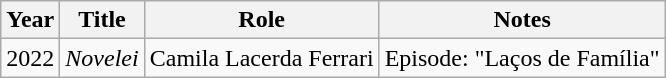<table class="wikitable">
<tr>
<th>Year</th>
<th>Title</th>
<th>Role</th>
<th>Notes</th>
</tr>
<tr>
<td>2022</td>
<td><em>Novelei</em></td>
<td>Camila Lacerda Ferrari</td>
<td>Episode: "Laços de Família"</td>
</tr>
</table>
